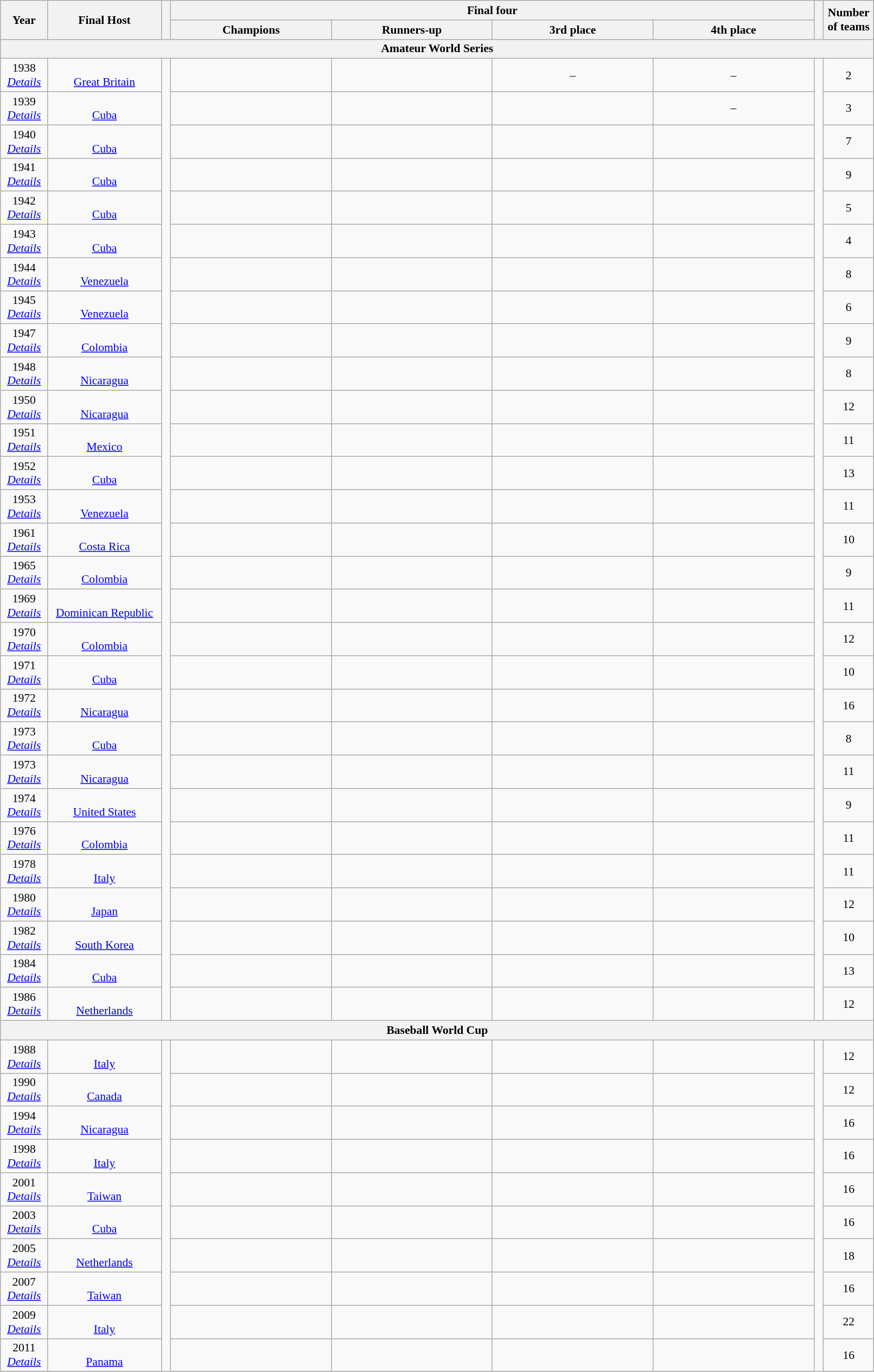<table class="wikitable" style="font-size:90%; width:85%; text-align: center;">
<tr>
<th rowspan=2 width=5%>Year</th>
<th rowspan=2 width=12%>Final Host</th>
<th width=1% rowspan=2 style="border-top:none;border-bottom:none;"></th>
<th colspan=4>Final four</th>
<th width=1% rowspan=2 style="border-top:none;border-bottom:none;"></th>
<th rowspan=2 width=5%>Number of teams</th>
</tr>
<tr>
<th width=17%>Champions</th>
<th width=17%>Runners-up</th>
<th width=17%>3rd place</th>
<th width=17%>4th place</th>
</tr>
<tr>
<th colspan=9>Amateur World Series</th>
</tr>
<tr>
<td>1938<br><em><a href='#'>Details</a></em></td>
<td><br><a href='#'>Great Britain</a></td>
<td width=1% rowspan=29 style="border-top:none;border-bottom:none;"></td>
<td><strong></strong></td>
<td></td>
<td>–</td>
<td>–</td>
<td width=1% rowspan=29 style="border-top:none;border-bottom:none;"></td>
<td>2</td>
</tr>
<tr>
<td>1939<br><em><a href='#'>Details</a></em></td>
<td><br><a href='#'>Cuba</a></td>
<td><strong></strong></td>
<td></td>
<td></td>
<td>–</td>
<td>3</td>
</tr>
<tr>
<td>1940<br><em><a href='#'>Details</a></em></td>
<td><br><a href='#'>Cuba</a></td>
<td><strong></strong></td>
<td></td>
<td></td>
<td></td>
<td>7</td>
</tr>
<tr>
<td>1941<br><em><a href='#'>Details</a></em></td>
<td><br><a href='#'>Cuba</a></td>
<td><strong></strong></td>
<td></td>
<td></td>
<td></td>
<td>9</td>
</tr>
<tr>
<td>1942<br><em><a href='#'>Details</a></em></td>
<td><br><a href='#'>Cuba</a></td>
<td><strong></strong></td>
<td></td>
<td></td>
<td></td>
<td>5</td>
</tr>
<tr>
<td>1943<br><em><a href='#'>Details</a></em></td>
<td><br><a href='#'>Cuba</a></td>
<td><strong></strong></td>
<td></td>
<td></td>
<td></td>
<td>4</td>
</tr>
<tr>
<td>1944<br><em><a href='#'>Details</a></em></td>
<td><br><a href='#'>Venezuela</a></td>
<td><strong></strong></td>
<td></td>
<td></td>
<td></td>
<td>8</td>
</tr>
<tr>
<td>1945<br><em><a href='#'>Details</a></em></td>
<td><br><a href='#'>Venezuela</a></td>
<td><strong></strong></td>
<td></td>
<td></td>
<td></td>
<td>6</td>
</tr>
<tr>
<td>1947<br><em><a href='#'>Details</a></em></td>
<td><br><a href='#'>Colombia</a></td>
<td><strong></strong></td>
<td></td>
<td></td>
<td></td>
<td>9</td>
</tr>
<tr>
<td>1948<br><em><a href='#'>Details</a></em></td>
<td><br><a href='#'>Nicaragua</a></td>
<td><strong></strong></td>
<td></td>
<td></td>
<td></td>
<td>8</td>
</tr>
<tr>
<td>1950<br><em><a href='#'>Details</a></em></td>
<td><br><a href='#'>Nicaragua</a></td>
<td><strong></strong></td>
<td></td>
<td></td>
<td></td>
<td>12</td>
</tr>
<tr>
<td>1951<br><em><a href='#'>Details</a></em></td>
<td><br><a href='#'>Mexico</a></td>
<td><strong></strong></td>
<td></td>
<td></td>
<td></td>
<td>11</td>
</tr>
<tr>
<td>1952<br><em><a href='#'>Details</a></em></td>
<td><br><a href='#'>Cuba</a></td>
<td><strong></strong></td>
<td></td>
<td></td>
<td></td>
<td>13</td>
</tr>
<tr>
<td>1953<br><em><a href='#'>Details</a></em></td>
<td><br><a href='#'>Venezuela</a></td>
<td><strong></strong></td>
<td></td>
<td></td>
<td></td>
<td>11</td>
</tr>
<tr>
<td>1961<br><em><a href='#'>Details</a></em></td>
<td><br><a href='#'>Costa Rica</a></td>
<td><strong></strong></td>
<td></td>
<td></td>
<td></td>
<td>10</td>
</tr>
<tr>
<td>1965<br><em><a href='#'>Details</a></em></td>
<td><br><a href='#'>Colombia</a></td>
<td><strong></strong></td>
<td></td>
<td></td>
<td></td>
<td>9</td>
</tr>
<tr>
<td>1969<br><em><a href='#'>Details</a></em></td>
<td><br><a href='#'>Dominican Republic</a></td>
<td><strong></strong></td>
<td></td>
<td></td>
<td></td>
<td>11</td>
</tr>
<tr>
<td>1970<br><em><a href='#'>Details</a></em></td>
<td><br><a href='#'>Colombia</a></td>
<td><strong></strong></td>
<td></td>
<td></td>
<td></td>
<td>12</td>
</tr>
<tr>
<td>1971<br><em><a href='#'>Details</a></em></td>
<td><br><a href='#'>Cuba</a></td>
<td><strong></strong></td>
<td></td>
<td></td>
<td></td>
<td>10</td>
</tr>
<tr>
<td>1972<br><em><a href='#'>Details</a></em></td>
<td><br><a href='#'>Nicaragua</a></td>
<td><strong></strong></td>
<td></td>
<td></td>
<td></td>
<td>16</td>
</tr>
<tr>
<td>1973<br><em><a href='#'>Details</a></em></td>
<td><br><a href='#'>Cuba</a></td>
<td><strong></strong></td>
<td></td>
<td></td>
<td></td>
<td>8</td>
</tr>
<tr>
<td>1973<br><em><a href='#'>Details</a></em></td>
<td><br><a href='#'>Nicaragua</a></td>
<td><strong></strong></td>
<td></td>
<td></td>
<td></td>
<td>11</td>
</tr>
<tr>
<td>1974<br><em><a href='#'>Details</a></em></td>
<td><br><a href='#'>United States</a></td>
<td><strong></strong></td>
<td></td>
<td></td>
<td></td>
<td>9</td>
</tr>
<tr>
<td>1976<br><em><a href='#'>Details</a></em></td>
<td><br><a href='#'>Colombia</a></td>
<td><strong></strong></td>
<td></td>
<td></td>
<td></td>
<td>11</td>
</tr>
<tr>
<td>1978<br><em><a href='#'>Details</a></em></td>
<td><br><a href='#'>Italy</a></td>
<td><strong></strong></td>
<td></td>
<td></td>
<td></td>
<td>11</td>
</tr>
<tr>
<td>1980<br><em><a href='#'>Details</a></em></td>
<td><br><a href='#'>Japan</a></td>
<td><strong></strong></td>
<td></td>
<td></td>
<td></td>
<td>12</td>
</tr>
<tr>
<td>1982<br><em><a href='#'>Details</a></em></td>
<td><br><a href='#'>South Korea</a></td>
<td><strong></strong></td>
<td></td>
<td></td>
<td></td>
<td>10</td>
</tr>
<tr>
<td>1984<br><em><a href='#'>Details</a></em></td>
<td><br><a href='#'>Cuba</a></td>
<td><strong></strong></td>
<td></td>
<td></td>
<td></td>
<td>13</td>
</tr>
<tr>
<td>1986<br><em><a href='#'>Details</a></em></td>
<td><br><a href='#'>Netherlands</a></td>
<td><strong></strong></td>
<td></td>
<td></td>
<td></td>
<td>12</td>
</tr>
<tr>
<th colspan=9>Baseball World Cup</th>
</tr>
<tr>
<td>1988<br><em><a href='#'>Details</a></em></td>
<td><br><a href='#'>Italy</a></td>
<td width=1% rowspan=26 style="border-top:none;border-bottom:none;"></td>
<td><strong></strong></td>
<td></td>
<td></td>
<td></td>
<td width=1% rowspan=26 style="border-top:none;border-bottom:none;"></td>
<td>12</td>
</tr>
<tr>
<td>1990<br><em><a href='#'>Details</a></em></td>
<td><br><a href='#'>Canada</a></td>
<td><strong></strong></td>
<td></td>
<td></td>
<td></td>
<td>12</td>
</tr>
<tr>
<td>1994<br><em><a href='#'>Details</a></em></td>
<td><br><a href='#'>Nicaragua</a></td>
<td><strong></strong></td>
<td></td>
<td></td>
<td></td>
<td>16</td>
</tr>
<tr>
<td>1998<br><em><a href='#'>Details</a></em></td>
<td><br><a href='#'>Italy</a></td>
<td><strong></strong></td>
<td></td>
<td></td>
<td></td>
<td>16</td>
</tr>
<tr>
<td>2001<br><em><a href='#'>Details</a></em></td>
<td><br><a href='#'>Taiwan</a></td>
<td><strong></strong></td>
<td></td>
<td></td>
<td></td>
<td>16</td>
</tr>
<tr>
<td>2003<br><em><a href='#'>Details</a></em></td>
<td><br><a href='#'>Cuba</a></td>
<td><strong></strong></td>
<td></td>
<td></td>
<td></td>
<td>16</td>
</tr>
<tr>
<td>2005<br><em><a href='#'>Details</a></em></td>
<td><br><a href='#'>Netherlands</a></td>
<td><strong></strong></td>
<td></td>
<td></td>
<td></td>
<td>18</td>
</tr>
<tr>
<td>2007<br><em><a href='#'>Details</a></em></td>
<td><br><a href='#'>Taiwan</a></td>
<td><strong></strong></td>
<td></td>
<td></td>
<td></td>
<td>16</td>
</tr>
<tr>
<td>2009<br><em><a href='#'>Details</a></em></td>
<td><br><a href='#'>Italy</a></td>
<td><strong></strong></td>
<td></td>
<td></td>
<td></td>
<td>22</td>
</tr>
<tr>
<td>2011<br><em><a href='#'>Details</a></em></td>
<td><br><a href='#'>Panama</a></td>
<td><strong></strong></td>
<td></td>
<td></td>
<td></td>
<td>16</td>
</tr>
<tr>
</tr>
</table>
